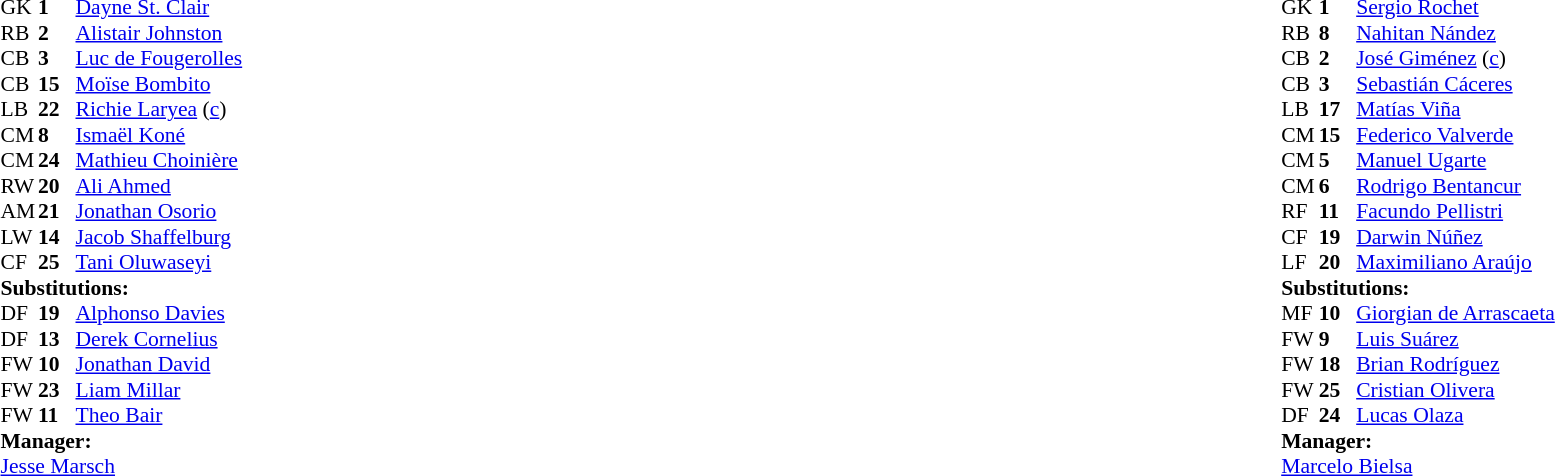<table width="100%">
<tr>
<td valign="top" width="40%"><br><table style="font-size:90%" cellspacing="0" cellpadding="0">
<tr>
<th width=25></th>
<th width=25></th>
</tr>
<tr>
<td>GK</td>
<td><strong>1</strong></td>
<td><a href='#'>Dayne St. Clair</a></td>
<td></td>
</tr>
<tr>
<td>RB</td>
<td><strong>2</strong></td>
<td><a href='#'>Alistair Johnston</a></td>
<td></td>
<td></td>
</tr>
<tr>
<td>CB</td>
<td><strong>3</strong></td>
<td><a href='#'>Luc de Fougerolles</a></td>
<td></td>
<td></td>
</tr>
<tr>
<td>CB</td>
<td><strong>15</strong></td>
<td><a href='#'>Moïse Bombito</a></td>
</tr>
<tr>
<td>LB</td>
<td><strong>22</strong></td>
<td><a href='#'>Richie Laryea</a> (<a href='#'>c</a>)</td>
</tr>
<tr>
<td>CM</td>
<td><strong>8</strong></td>
<td><a href='#'>Ismaël Koné</a></td>
<td></td>
</tr>
<tr>
<td>CM</td>
<td><strong>24</strong></td>
<td><a href='#'>Mathieu Choinière</a></td>
</tr>
<tr>
<td>RW</td>
<td><strong>20</strong></td>
<td><a href='#'>Ali Ahmed</a></td>
<td></td>
<td></td>
</tr>
<tr>
<td>AM</td>
<td><strong>21</strong></td>
<td><a href='#'>Jonathan Osorio</a></td>
<td></td>
<td></td>
</tr>
<tr>
<td>LW</td>
<td><strong>14</strong></td>
<td><a href='#'>Jacob Shaffelburg</a></td>
</tr>
<tr>
<td>CF</td>
<td><strong>25</strong></td>
<td><a href='#'>Tani Oluwaseyi</a></td>
<td></td>
<td></td>
</tr>
<tr>
<td colspan=3><strong>Substitutions:</strong></td>
</tr>
<tr>
<td>DF</td>
<td><strong>19</strong></td>
<td><a href='#'>Alphonso Davies</a></td>
<td></td>
<td></td>
</tr>
<tr>
<td>DF</td>
<td><strong>13</strong></td>
<td><a href='#'>Derek Cornelius</a></td>
<td></td>
<td></td>
</tr>
<tr>
<td>FW</td>
<td><strong>10</strong></td>
<td><a href='#'>Jonathan David</a></td>
<td></td>
<td></td>
</tr>
<tr>
<td>FW</td>
<td><strong>23</strong></td>
<td><a href='#'>Liam Millar</a></td>
<td></td>
<td></td>
</tr>
<tr>
<td>FW</td>
<td><strong>11</strong></td>
<td><a href='#'>Theo Bair</a></td>
<td></td>
<td></td>
</tr>
<tr>
<td colspan=3><strong>Manager:</strong></td>
</tr>
<tr>
<td colspan=3> <a href='#'>Jesse Marsch</a></td>
</tr>
</table>
</td>
<td valign="top"></td>
<td valign="top" width="50%"><br><table style="font-size:90%; margin:auto" cellspacing="0" cellpadding="0">
<tr>
<th width=25></th>
<th width=25></th>
</tr>
<tr>
<td>GK</td>
<td><strong>1</strong></td>
<td><a href='#'>Sergio Rochet</a></td>
</tr>
<tr>
<td>RB</td>
<td><strong>8</strong></td>
<td><a href='#'>Nahitan Nández</a></td>
</tr>
<tr>
<td>CB</td>
<td><strong>2</strong></td>
<td><a href='#'>José Giménez</a> (<a href='#'>c</a>)</td>
</tr>
<tr>
<td>CB</td>
<td><strong>3</strong></td>
<td><a href='#'>Sebastián Cáceres</a></td>
</tr>
<tr>
<td>LB</td>
<td><strong>17</strong></td>
<td><a href='#'>Matías Viña</a></td>
<td></td>
<td></td>
</tr>
<tr>
<td>CM</td>
<td><strong>15</strong></td>
<td><a href='#'>Federico Valverde</a></td>
</tr>
<tr>
<td>CM</td>
<td><strong>5</strong></td>
<td><a href='#'>Manuel Ugarte</a></td>
<td></td>
<td></td>
</tr>
<tr>
<td>CM</td>
<td><strong>6</strong></td>
<td><a href='#'>Rodrigo Bentancur</a></td>
<td></td>
</tr>
<tr>
<td>RF</td>
<td><strong>11</strong></td>
<td><a href='#'>Facundo Pellistri</a></td>
<td></td>
<td></td>
</tr>
<tr>
<td>CF</td>
<td><strong>19</strong></td>
<td><a href='#'>Darwin Núñez</a></td>
<td></td>
<td></td>
</tr>
<tr>
<td>LF</td>
<td><strong>20</strong></td>
<td><a href='#'>Maximiliano Araújo</a></td>
<td></td>
<td></td>
</tr>
<tr>
<td colspan=3><strong>Substitutions:</strong></td>
</tr>
<tr>
<td>MF</td>
<td><strong>10</strong></td>
<td><a href='#'>Giorgian de Arrascaeta</a></td>
<td></td>
<td></td>
</tr>
<tr>
<td>FW</td>
<td><strong>9</strong></td>
<td><a href='#'>Luis Suárez</a></td>
<td></td>
<td></td>
</tr>
<tr>
<td>FW</td>
<td><strong>18</strong></td>
<td><a href='#'>Brian Rodríguez</a></td>
<td></td>
<td></td>
</tr>
<tr>
<td>FW</td>
<td><strong>25</strong></td>
<td><a href='#'>Cristian Olivera</a></td>
<td></td>
<td></td>
</tr>
<tr>
<td>DF</td>
<td><strong>24</strong></td>
<td><a href='#'>Lucas Olaza</a></td>
<td></td>
<td></td>
</tr>
<tr>
<td colspan=3><strong>Manager:</strong></td>
</tr>
<tr>
<td colspan=3> <a href='#'>Marcelo Bielsa</a></td>
</tr>
</table>
</td>
</tr>
</table>
